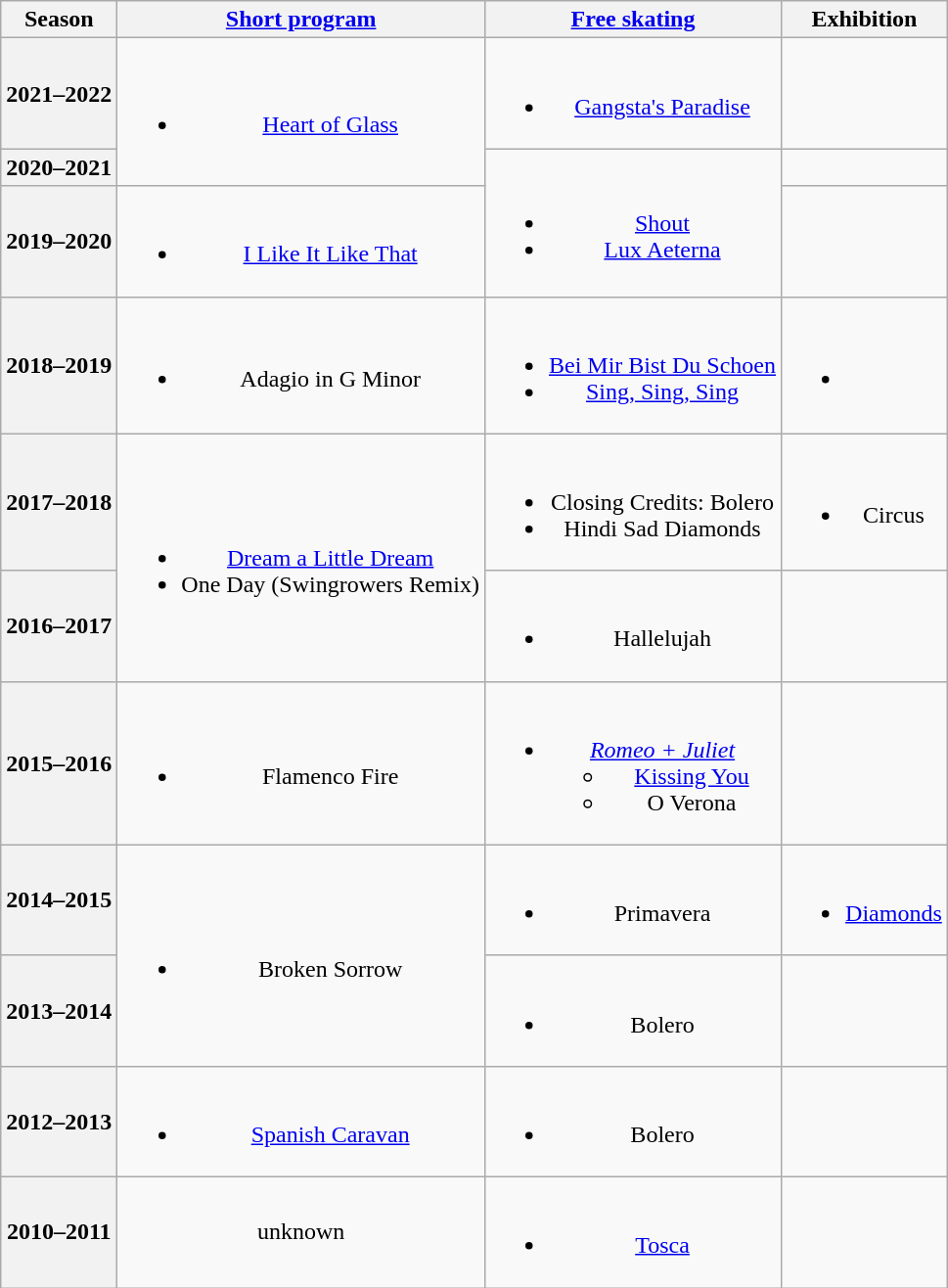<table class=wikitable style=text-align:center>
<tr>
<th>Season</th>
<th><a href='#'>Short program</a></th>
<th><a href='#'>Free skating</a></th>
<th>Exhibition</th>
</tr>
<tr>
<th>2021–2022 <br> </th>
<td rowspan=2><br><ul><li><a href='#'>Heart of Glass</a> <br> </li></ul></td>
<td><br><ul><li><a href='#'>Gangsta's Paradise</a></li></ul></td>
<td></td>
</tr>
<tr>
<th>2020–2021 <br> </th>
<td rowspan=2><br><ul><li><a href='#'>Shout</a> <br> </li><li><a href='#'>Lux Aeterna</a> <br> </li></ul></td>
<td></td>
</tr>
<tr>
<th>2019–2020 <br> </th>
<td><br><ul><li><a href='#'>I Like It Like That</a> <br> </li></ul></td>
<td></td>
</tr>
<tr>
<th>2018–2019 <br> </th>
<td><br><ul><li>Adagio in G Minor <br></li></ul></td>
<td><br><ul><li><a href='#'>Bei Mir Bist Du Schoen</a> <br></li><li><a href='#'>Sing, Sing, Sing</a> <br></li></ul></td>
<td><br><ul><li></li></ul></td>
</tr>
<tr>
<th>2017–2018 <br> </th>
<td rowspan=2><br><ul><li><a href='#'>Dream a Little Dream</a> <br></li><li>One Day (Swingrowers Remix) <br></li></ul></td>
<td><br><ul><li>Closing Credits: Bolero</li><li>Hindi Sad Diamonds <br></li></ul></td>
<td><br><ul><li>Circus <br></li></ul></td>
</tr>
<tr>
<th>2016–2017 <br> </th>
<td><br><ul><li>Hallelujah</li></ul></td>
<td></td>
</tr>
<tr>
<th>2015–2016 <br> </th>
<td><br><ul><li>Flamenco Fire <br></li></ul></td>
<td><br><ul><li><em><a href='#'>Romeo + Juliet</a></em><ul><li><a href='#'>Kissing You</a> <br></li><li>O Verona <br></li></ul></li></ul></td>
<td></td>
</tr>
<tr>
<th>2014–2015 <br> </th>
<td rowspan=2><br><ul><li>Broken Sorrow <br></li></ul></td>
<td><br><ul><li>Primavera <br></li></ul></td>
<td><br><ul><li><a href='#'>Diamonds</a> <br></li></ul></td>
</tr>
<tr>
<th>2013–2014 <br> </th>
<td><br><ul><li>Bolero <br></li></ul></td>
<td></td>
</tr>
<tr>
<th>2012–2013</th>
<td><br><ul><li><a href='#'>Spanish Caravan</a> <br></li></ul></td>
<td><br><ul><li>Bolero <br></li></ul></td>
<td></td>
</tr>
<tr>
<th>2010–2011</th>
<td align="center">unknown</td>
<td><br><ul><li><a href='#'>Tosca</a> <br></li></ul></td>
<td></td>
</tr>
</table>
